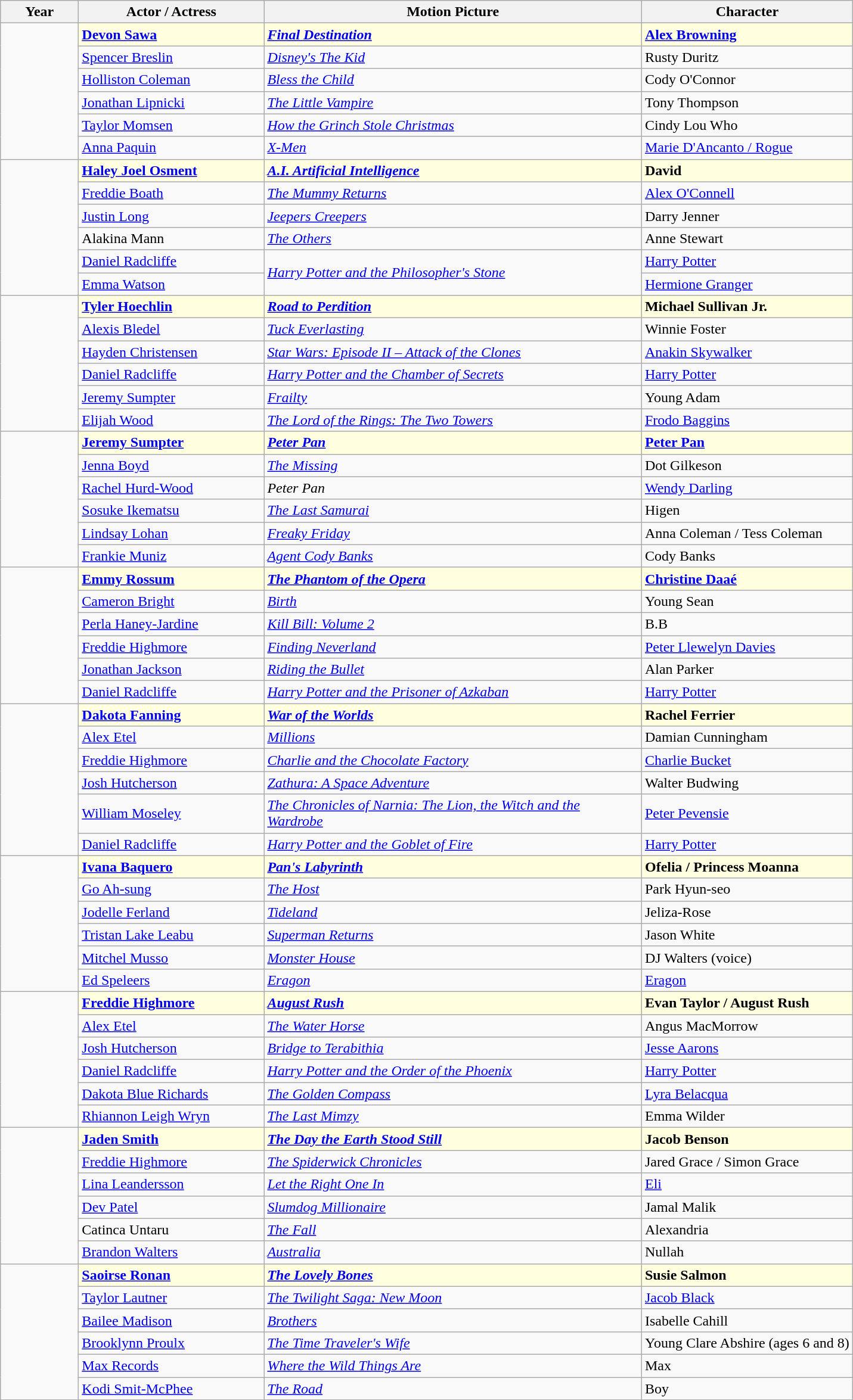<table class="wikitable">
<tr>
<th width="80px">Year</th>
<th width="200px">Actor / Actress</th>
<th width="415px">Motion Picture</th>
<th>Character</th>
</tr>
<tr>
<td rowspan=6></td>
<td style="background:lightyellow"><strong><a href='#'>Devon Sawa</a></strong></td>
<td style="background:lightyellow"><strong><em><a href='#'>Final Destination</a></em></strong></td>
<td style="background:lightyellow"><strong><a href='#'>Alex Browning</a></strong></td>
</tr>
<tr>
<td><a href='#'>Spencer Breslin</a></td>
<td><em><a href='#'>Disney's The Kid</a></em></td>
<td>Rusty Duritz</td>
</tr>
<tr>
<td><a href='#'>Holliston Coleman</a></td>
<td><em><a href='#'>Bless the Child</a></em></td>
<td>Cody O'Connor</td>
</tr>
<tr>
<td><a href='#'>Jonathan Lipnicki</a></td>
<td><em><a href='#'>The Little Vampire</a></em></td>
<td>Tony Thompson</td>
</tr>
<tr>
<td><a href='#'>Taylor Momsen</a></td>
<td><em><a href='#'>How the Grinch Stole Christmas</a></em></td>
<td>Cindy Lou Who</td>
</tr>
<tr>
<td><a href='#'>Anna Paquin</a></td>
<td><em><a href='#'>X-Men</a></em></td>
<td><a href='#'>Marie D'Ancanto / Rogue</a></td>
</tr>
<tr>
<td rowspan=6></td>
<td style="background:lightyellow"><strong><a href='#'>Haley Joel Osment</a></strong></td>
<td style="background:lightyellow"><strong><em><a href='#'>A.I. Artificial Intelligence</a></em></strong></td>
<td style="background:lightyellow"><strong>David</strong></td>
</tr>
<tr>
<td><a href='#'>Freddie Boath</a></td>
<td><em><a href='#'>The Mummy Returns</a></em></td>
<td><a href='#'>Alex O'Connell</a></td>
</tr>
<tr>
<td><a href='#'>Justin Long</a></td>
<td><em><a href='#'>Jeepers Creepers</a></em></td>
<td>Darry Jenner</td>
</tr>
<tr>
<td>Alakina Mann</td>
<td><em><a href='#'>The Others</a></em></td>
<td>Anne Stewart</td>
</tr>
<tr>
<td><a href='#'>Daniel Radcliffe</a></td>
<td rowspan="2"><em><a href='#'>Harry Potter and the Philosopher's Stone</a></em></td>
<td><a href='#'>Harry Potter</a></td>
</tr>
<tr>
<td><a href='#'>Emma Watson</a></td>
<td><a href='#'>Hermione Granger</a></td>
</tr>
<tr>
<td rowspan=6></td>
<td style="background:lightyellow"><strong><a href='#'>Tyler Hoechlin</a></strong></td>
<td style="background:lightyellow"><strong><em><a href='#'>Road to Perdition</a></em></strong></td>
<td style="background:lightyellow"><strong>Michael Sullivan Jr.</strong></td>
</tr>
<tr>
<td><a href='#'>Alexis Bledel</a></td>
<td><em><a href='#'>Tuck Everlasting</a></em></td>
<td>Winnie Foster</td>
</tr>
<tr>
<td><a href='#'>Hayden Christensen</a></td>
<td><em><a href='#'>Star Wars: Episode II – Attack of the Clones</a></em></td>
<td><a href='#'>Anakin Skywalker</a></td>
</tr>
<tr>
<td><a href='#'>Daniel Radcliffe</a></td>
<td><em><a href='#'>Harry Potter and the Chamber of Secrets</a></em></td>
<td><a href='#'>Harry Potter</a></td>
</tr>
<tr>
<td><a href='#'>Jeremy Sumpter</a></td>
<td><em><a href='#'>Frailty</a></em></td>
<td>Young Adam</td>
</tr>
<tr>
<td><a href='#'>Elijah Wood</a></td>
<td><em><a href='#'>The Lord of the Rings: The Two Towers</a></em></td>
<td><a href='#'>Frodo Baggins</a></td>
</tr>
<tr>
<td rowspan=6></td>
<td style="background:lightyellow"><strong><a href='#'>Jeremy Sumpter</a></strong></td>
<td style="background:lightyellow"><strong><em><a href='#'>Peter Pan</a></em></strong></td>
<td style="background:lightyellow"><strong><a href='#'>Peter Pan</a></strong></td>
</tr>
<tr>
<td><a href='#'>Jenna Boyd</a></td>
<td><em><a href='#'>The Missing</a></em></td>
<td>Dot Gilkeson</td>
</tr>
<tr>
<td><a href='#'>Rachel Hurd-Wood</a></td>
<td><em>Peter Pan</em></td>
<td><a href='#'>Wendy Darling</a></td>
</tr>
<tr>
<td><a href='#'>Sosuke Ikematsu</a></td>
<td><em><a href='#'>The Last Samurai</a></em></td>
<td>Higen</td>
</tr>
<tr>
<td><a href='#'>Lindsay Lohan</a></td>
<td><em><a href='#'>Freaky Friday</a></em></td>
<td>Anna Coleman / Tess Coleman</td>
</tr>
<tr>
<td><a href='#'>Frankie Muniz</a></td>
<td><em><a href='#'>Agent Cody Banks</a></em></td>
<td>Cody Banks</td>
</tr>
<tr>
<td rowspan=6></td>
<td style="background:lightyellow"><strong><a href='#'>Emmy Rossum</a></strong></td>
<td style="background:lightyellow"><strong><em><a href='#'>The Phantom of the Opera</a></em></strong></td>
<td style="background:lightyellow"><strong><a href='#'>Christine Daaé</a></strong></td>
</tr>
<tr>
<td><a href='#'>Cameron Bright</a></td>
<td><em><a href='#'>Birth</a></em></td>
<td>Young Sean</td>
</tr>
<tr>
<td><a href='#'>Perla Haney-Jardine</a></td>
<td><em><a href='#'>Kill Bill: Volume 2</a></em></td>
<td>B.B</td>
</tr>
<tr>
<td><a href='#'>Freddie Highmore</a></td>
<td><em><a href='#'>Finding Neverland</a></em></td>
<td><a href='#'>Peter Llewelyn Davies</a></td>
</tr>
<tr>
<td><a href='#'>Jonathan Jackson</a></td>
<td><em><a href='#'>Riding the Bullet</a></em></td>
<td>Alan Parker</td>
</tr>
<tr>
<td><a href='#'>Daniel Radcliffe</a></td>
<td><em><a href='#'>Harry Potter and the Prisoner of Azkaban</a></em></td>
<td><a href='#'>Harry Potter</a></td>
</tr>
<tr>
<td rowspan=6></td>
<td style="background:lightyellow"><strong><a href='#'>Dakota Fanning</a></strong></td>
<td style="background:lightyellow"><strong><em><a href='#'>War of the Worlds</a></em></strong></td>
<td style="background:lightyellow"><strong>Rachel Ferrier</strong></td>
</tr>
<tr>
<td><a href='#'>Alex Etel</a></td>
<td><em><a href='#'>Millions</a></em></td>
<td>Damian Cunningham</td>
</tr>
<tr>
<td><a href='#'>Freddie Highmore</a></td>
<td><em><a href='#'>Charlie and the Chocolate Factory</a></em></td>
<td><a href='#'>Charlie Bucket</a></td>
</tr>
<tr>
<td><a href='#'>Josh Hutcherson</a></td>
<td><em><a href='#'>Zathura: A Space Adventure</a></em></td>
<td>Walter Budwing</td>
</tr>
<tr>
<td><a href='#'>William Moseley</a></td>
<td><em><a href='#'>The Chronicles of Narnia: The Lion, the Witch and the Wardrobe</a></em></td>
<td><a href='#'>Peter Pevensie</a></td>
</tr>
<tr>
<td><a href='#'>Daniel Radcliffe</a></td>
<td><em><a href='#'>Harry Potter and the Goblet of Fire</a></em></td>
<td><a href='#'>Harry Potter</a></td>
</tr>
<tr>
<td rowspan=6></td>
<td style="background:lightyellow"><strong><a href='#'>Ivana Baquero</a></strong></td>
<td style="background:lightyellow"><strong><em><a href='#'>Pan's Labyrinth</a></em></strong></td>
<td style="background:lightyellow"><strong>Ofelia / Princess Moanna</strong></td>
</tr>
<tr>
<td><a href='#'>Go Ah-sung</a></td>
<td><em><a href='#'>The Host</a></em></td>
<td>Park Hyun-seo</td>
</tr>
<tr>
<td><a href='#'>Jodelle Ferland</a></td>
<td><em><a href='#'>Tideland</a></em></td>
<td>Jeliza-Rose</td>
</tr>
<tr>
<td><a href='#'>Tristan Lake Leabu</a></td>
<td><em><a href='#'>Superman Returns</a></em></td>
<td>Jason White</td>
</tr>
<tr>
<td><a href='#'>Mitchel Musso</a></td>
<td><em><a href='#'>Monster House</a></em></td>
<td>DJ Walters (voice)</td>
</tr>
<tr>
<td><a href='#'>Ed Speleers</a></td>
<td><em><a href='#'>Eragon</a></em></td>
<td><a href='#'>Eragon</a></td>
</tr>
<tr>
<td rowspan=6></td>
<td style="background:lightyellow"><strong><a href='#'>Freddie Highmore</a></strong></td>
<td style="background:lightyellow"><strong><em><a href='#'>August Rush</a></em></strong></td>
<td style="background:lightyellow"><strong>Evan Taylor / August Rush</strong></td>
</tr>
<tr>
<td><a href='#'>Alex Etel</a></td>
<td><em><a href='#'>The Water Horse</a></em></td>
<td>Angus MacMorrow</td>
</tr>
<tr>
<td><a href='#'>Josh Hutcherson</a></td>
<td><em><a href='#'>Bridge to Terabithia</a></em></td>
<td><a href='#'>Jesse Aarons</a></td>
</tr>
<tr>
<td><a href='#'>Daniel Radcliffe</a></td>
<td><em><a href='#'>Harry Potter and the Order of the Phoenix</a></em></td>
<td><a href='#'>Harry Potter</a></td>
</tr>
<tr>
<td><a href='#'>Dakota Blue Richards</a></td>
<td><em><a href='#'>The Golden Compass</a></em></td>
<td><a href='#'>Lyra Belacqua</a></td>
</tr>
<tr>
<td><a href='#'>Rhiannon Leigh Wryn</a></td>
<td><em><a href='#'>The Last Mimzy</a></em></td>
<td>Emma Wilder</td>
</tr>
<tr>
<td rowspan=6></td>
<td style="background:lightyellow"><strong><a href='#'>Jaden Smith</a></strong></td>
<td style="background:lightyellow"><strong><em><a href='#'>The Day the Earth Stood Still</a></em></strong></td>
<td style="background:lightyellow"><strong>Jacob Benson</strong></td>
</tr>
<tr>
<td><a href='#'>Freddie Highmore</a></td>
<td><em><a href='#'>The Spiderwick Chronicles</a></em></td>
<td>Jared Grace / Simon Grace</td>
</tr>
<tr>
<td><a href='#'>Lina Leandersson</a></td>
<td><em><a href='#'>Let the Right One In</a></em></td>
<td><a href='#'>Eli</a></td>
</tr>
<tr>
<td><a href='#'>Dev Patel</a></td>
<td><em><a href='#'>Slumdog Millionaire</a></em></td>
<td>Jamal Malik</td>
</tr>
<tr>
<td>Catinca Untaru</td>
<td><em><a href='#'>The Fall</a></em></td>
<td>Alexandria</td>
</tr>
<tr>
<td><a href='#'>Brandon Walters</a></td>
<td><em><a href='#'>Australia</a></em></td>
<td>Nullah</td>
</tr>
<tr>
<td rowspan=6></td>
<td style="background:lightyellow"><strong><a href='#'>Saoirse Ronan</a></strong></td>
<td style="background:lightyellow"><strong><em><a href='#'>The Lovely Bones</a></em></strong></td>
<td style="background:lightyellow"><strong>Susie Salmon</strong></td>
</tr>
<tr>
<td><a href='#'>Taylor Lautner</a></td>
<td><em><a href='#'>The Twilight Saga: New Moon</a></em></td>
<td><a href='#'>Jacob Black</a></td>
</tr>
<tr>
<td><a href='#'>Bailee Madison</a></td>
<td><em><a href='#'>Brothers</a></em></td>
<td>Isabelle Cahill</td>
</tr>
<tr>
<td><a href='#'>Brooklynn Proulx</a></td>
<td><em><a href='#'>The Time Traveler's Wife</a></em></td>
<td>Young Clare Abshire (ages 6 and 8)</td>
</tr>
<tr>
<td><a href='#'>Max Records</a></td>
<td><em><a href='#'>Where the Wild Things Are</a></em></td>
<td>Max</td>
</tr>
<tr>
<td><a href='#'>Kodi Smit-McPhee</a></td>
<td><em><a href='#'>The Road</a></em></td>
<td>Boy</td>
</tr>
</table>
